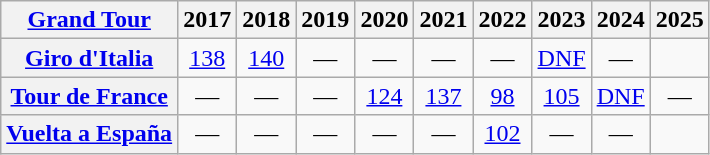<table class="wikitable plainrowheaders">
<tr>
<th scope="col"><a href='#'>Grand Tour</a></th>
<th scope="col">2017</th>
<th scope="col">2018</th>
<th scope="col">2019</th>
<th scope="col">2020</th>
<th scope="col">2021</th>
<th scope="col">2022</th>
<th scope="col">2023</th>
<th scope="col">2024</th>
<th scope="col">2025</th>
</tr>
<tr style="text-align:center;">
<th scope="row"> <a href='#'>Giro d'Italia</a></th>
<td><a href='#'>138</a></td>
<td><a href='#'>140</a></td>
<td>—</td>
<td>—</td>
<td>—</td>
<td>—</td>
<td><a href='#'>DNF</a></td>
<td>—</td>
<td></td>
</tr>
<tr style="text-align:center;">
<th scope="row"> <a href='#'>Tour de France</a></th>
<td>—</td>
<td>—</td>
<td>—</td>
<td><a href='#'>124</a></td>
<td><a href='#'>137</a></td>
<td><a href='#'>98</a></td>
<td><a href='#'>105</a></td>
<td><a href='#'>DNF</a></td>
<td>—</td>
</tr>
<tr style="text-align:center;">
<th scope="row"> <a href='#'>Vuelta a España</a></th>
<td>—</td>
<td>—</td>
<td>—</td>
<td>—</td>
<td>—</td>
<td><a href='#'>102</a></td>
<td>—</td>
<td>—</td>
<td></td>
</tr>
</table>
